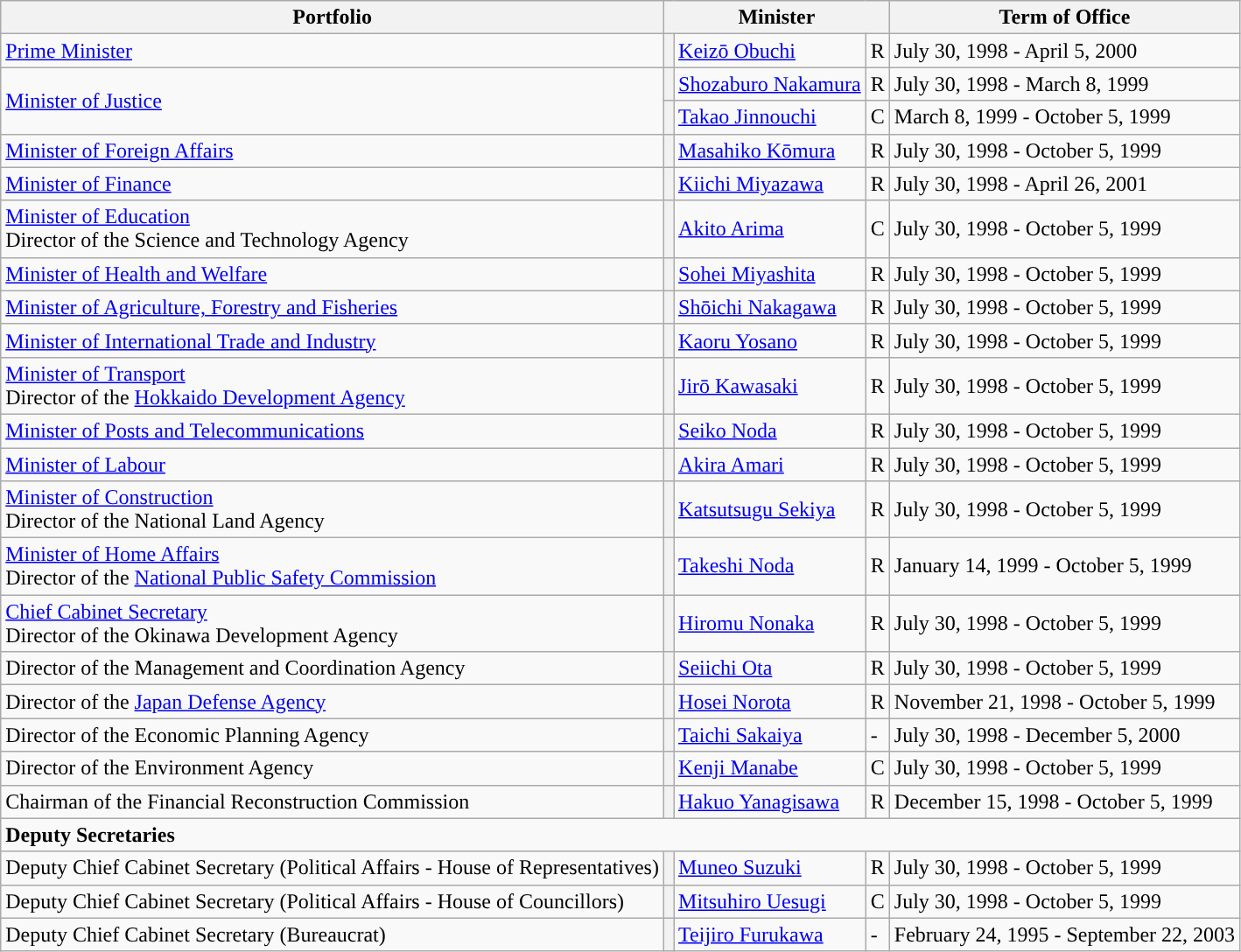<table class="wikitable">
<tr>
<th>Portfolio</th>
<th colspan=3>Minister</th>
<th>Term of Office</th>
</tr>
<tr>
<td><a href='#'>Prime Minister</a></td>
<th style="color:inherit;background-color: "></th>
<td><a href='#'>Keizō Obuchi</a></td>
<td>R</td>
<td>July 30, 1998 - April 5, 2000</td>
</tr>
<tr>
<td rowspan=2><a href='#'>Minister of Justice</a></td>
<th style="color:inherit;background-color: "></th>
<td><a href='#'>Shozaburo Nakamura</a></td>
<td>R</td>
<td>July 30, 1998 - March 8, 1999</td>
</tr>
<tr>
<th style="color:inherit;background-color: "></th>
<td><a href='#'>Takao Jinnouchi</a></td>
<td>C</td>
<td>March 8, 1999 - October 5, 1999</td>
</tr>
<tr>
<td><a href='#'>Minister of Foreign Affairs</a></td>
<th style="color:inherit;background-color: "></th>
<td><a href='#'>Masahiko Kōmura</a></td>
<td>R</td>
<td>July 30, 1998 - October 5, 1999</td>
</tr>
<tr>
<td><a href='#'>Minister of Finance</a></td>
<th style="color:inherit;background-color: "></th>
<td><a href='#'>Kiichi Miyazawa</a></td>
<td>R</td>
<td>July 30, 1998 - April 26, 2001</td>
</tr>
<tr>
<td><a href='#'>Minister of Education</a> <br>Director of the Science and Technology Agency</td>
<th style="color:inherit;background-color: "></th>
<td><a href='#'>Akito Arima</a></td>
<td>C</td>
<td>July 30, 1998 - October 5, 1999</td>
</tr>
<tr>
<td><a href='#'>Minister of Health and Welfare</a></td>
<th style="color:inherit;background-color: "></th>
<td><a href='#'>Sohei Miyashita</a></td>
<td>R</td>
<td>July 30, 1998 - October 5, 1999</td>
</tr>
<tr>
<td><a href='#'>Minister of Agriculture, Forestry and Fisheries</a></td>
<th style="color:inherit;background-color: "></th>
<td><a href='#'>Shōichi Nakagawa</a></td>
<td>R</td>
<td>July 30, 1998 - October 5, 1999</td>
</tr>
<tr>
<td><a href='#'>Minister of International Trade and Industry</a></td>
<th style="color:inherit;background-color: "></th>
<td><a href='#'>Kaoru Yosano</a></td>
<td>R</td>
<td>July 30, 1998 - October 5, 1999</td>
</tr>
<tr>
<td><a href='#'>Minister of Transport</a> <br>Director of the <a href='#'>Hokkaido Development Agency</a></td>
<th style="color:inherit;background-color: "></th>
<td><a href='#'>Jirō Kawasaki</a></td>
<td>R</td>
<td>July 30, 1998 - October 5, 1999</td>
</tr>
<tr>
<td><a href='#'>Minister of Posts and Telecommunications</a></td>
<th style="color:inherit;background-color: "></th>
<td><a href='#'>Seiko Noda</a></td>
<td>R</td>
<td>July 30, 1998 - October 5, 1999</td>
</tr>
<tr>
<td><a href='#'>Minister of Labour</a></td>
<th style="color:inherit;background-color: "></th>
<td><a href='#'>Akira Amari</a></td>
<td>R</td>
<td>July 30, 1998 - October 5, 1999</td>
</tr>
<tr>
<td><a href='#'>Minister of Construction</a> <br>Director of the National Land Agency</td>
<th style="color:inherit;background-color: "></th>
<td><a href='#'>Katsutsugu Sekiya</a></td>
<td>R</td>
<td>July 30, 1998 - October 5, 1999</td>
</tr>
<tr>
<td><a href='#'>Minister of Home Affairs</a> <br>Director of the <a href='#'>National Public Safety Commission</a></td>
<th style="color:inherit;background-color: "></th>
<td><a href='#'>Takeshi Noda</a></td>
<td>R</td>
<td>January 14, 1999 - October 5, 1999</td>
</tr>
<tr>
<td><a href='#'>Chief Cabinet Secretary</a> <br>Director of the Okinawa Development Agency</td>
<th style="color:inherit;background-color: "></th>
<td><a href='#'>Hiromu Nonaka</a></td>
<td>R</td>
<td>July 30, 1998 - October 5, 1999</td>
</tr>
<tr>
<td>Director of the Management and Coordination Agency</td>
<th style="color:inherit;background-color: "></th>
<td><a href='#'>Seiichi Ota</a></td>
<td>R</td>
<td>July 30, 1998 - October 5, 1999</td>
</tr>
<tr>
<td>Director of the <a href='#'>Japan Defense Agency</a></td>
<th style="color:inherit;background-color: "></th>
<td><a href='#'>Hosei Norota</a></td>
<td>R</td>
<td>November 21, 1998 - October 5, 1999</td>
</tr>
<tr>
<td>Director of the Economic Planning Agency</td>
<th style="color:inherit;background-color: "></th>
<td><a href='#'>Taichi Sakaiya</a></td>
<td>-</td>
<td>July 30, 1998 - December 5, 2000</td>
</tr>
<tr>
<td>Director of the Environment Agency</td>
<th style="color:inherit;background-color: "></th>
<td><a href='#'>Kenji Manabe</a></td>
<td>C</td>
<td>July 30, 1998 - October 5, 1999</td>
</tr>
<tr>
<td>Chairman of the Financial Reconstruction Commission</td>
<th style="color:inherit;background-color: "></th>
<td><a href='#'>Hakuo Yanagisawa</a></td>
<td>R</td>
<td>December 15, 1998 - October 5, 1999</td>
</tr>
<tr>
<td colspan=5><strong>Deputy Secretaries</strong></td>
</tr>
<tr>
<td>Deputy Chief Cabinet Secretary (Political Affairs - House of Representatives)</td>
<th style="color:inherit;background-color: "></th>
<td><a href='#'>Muneo Suzuki</a></td>
<td>R</td>
<td>July 30, 1998 - October 5, 1999</td>
</tr>
<tr>
<td>Deputy Chief Cabinet Secretary (Political Affairs - House of Councillors)</td>
<th style="color:inherit;background-color: "></th>
<td><a href='#'>Mitsuhiro Uesugi</a></td>
<td>C</td>
<td>July 30, 1998 - October 5, 1999</td>
</tr>
<tr>
<td>Deputy Chief Cabinet Secretary (Bureaucrat)</td>
<th style="color:inherit;background-color: "></th>
<td><a href='#'>Teijiro Furukawa</a></td>
<td>-</td>
<td>February 24, 1995 - September 22, 2003</td>
</tr>
</table>
